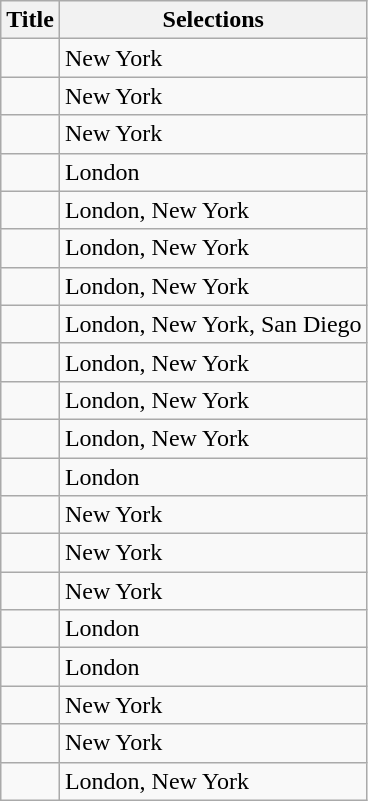<table class="wikitable">
<tr>
<th>Title</th>
<th>Selections</th>
</tr>
<tr>
<td></td>
<td>New York</td>
</tr>
<tr>
<td></td>
<td>New York</td>
</tr>
<tr>
<td></td>
<td>New York</td>
</tr>
<tr>
<td></td>
<td>London</td>
</tr>
<tr>
<td></td>
<td>London, New York</td>
</tr>
<tr>
<td></td>
<td>London, New York</td>
</tr>
<tr>
<td></td>
<td>London, New York</td>
</tr>
<tr>
<td></td>
<td>London, New York, San Diego</td>
</tr>
<tr>
<td></td>
<td>London, New York</td>
</tr>
<tr>
<td></td>
<td>London, New York</td>
</tr>
<tr>
<td></td>
<td>London, New York</td>
</tr>
<tr>
<td></td>
<td>London</td>
</tr>
<tr>
<td></td>
<td>New York</td>
</tr>
<tr>
<td></td>
<td>New York</td>
</tr>
<tr>
<td></td>
<td>New York</td>
</tr>
<tr>
<td></td>
<td>London</td>
</tr>
<tr>
<td></td>
<td>London</td>
</tr>
<tr>
<td></td>
<td>New York</td>
</tr>
<tr>
<td></td>
<td>New York</td>
</tr>
<tr>
<td></td>
<td>London, New York</td>
</tr>
</table>
